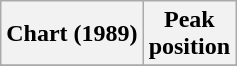<table class="wikitable sortable">
<tr>
<th align="left">Chart (1989)</th>
<th align="center">Peak<br>position</th>
</tr>
<tr>
</tr>
</table>
